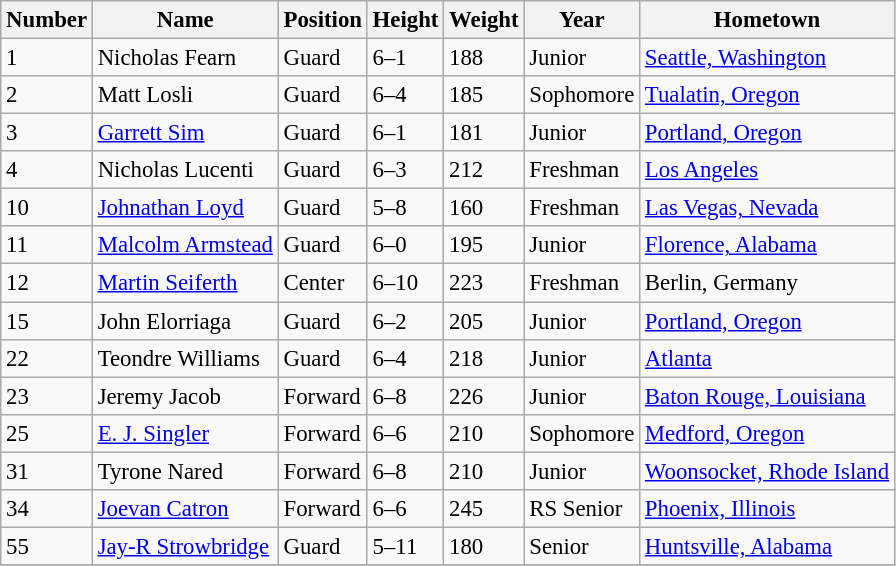<table class="wikitable" style="font-size: 95%;">
<tr>
<th>Number</th>
<th>Name</th>
<th>Position</th>
<th>Height</th>
<th>Weight</th>
<th>Year</th>
<th>Hometown</th>
</tr>
<tr>
<td>1</td>
<td>Nicholas Fearn</td>
<td>Guard</td>
<td>6–1</td>
<td>188</td>
<td>Junior</td>
<td><a href='#'>Seattle, Washington</a></td>
</tr>
<tr>
<td>2</td>
<td>Matt Losli</td>
<td>Guard</td>
<td>6–4</td>
<td>185</td>
<td>Sophomore</td>
<td><a href='#'>Tualatin, Oregon</a></td>
</tr>
<tr>
<td>3</td>
<td><a href='#'>Garrett Sim</a></td>
<td>Guard</td>
<td>6–1</td>
<td>181</td>
<td>Junior</td>
<td><a href='#'>Portland, Oregon</a></td>
</tr>
<tr>
<td>4</td>
<td>Nicholas Lucenti</td>
<td>Guard</td>
<td>6–3</td>
<td>212</td>
<td>Freshman</td>
<td><a href='#'>Los Angeles</a></td>
</tr>
<tr>
<td>10</td>
<td><a href='#'>Johnathan Loyd</a></td>
<td>Guard</td>
<td>5–8</td>
<td>160</td>
<td>Freshman</td>
<td><a href='#'>Las Vegas, Nevada</a></td>
</tr>
<tr>
<td>11</td>
<td><a href='#'>Malcolm Armstead</a></td>
<td>Guard</td>
<td>6–0</td>
<td>195</td>
<td>Junior</td>
<td><a href='#'>Florence, Alabama</a></td>
</tr>
<tr>
<td>12</td>
<td><a href='#'>Martin Seiferth</a></td>
<td>Center</td>
<td>6–10</td>
<td>223</td>
<td>Freshman</td>
<td>Berlin, Germany</td>
</tr>
<tr>
<td>15</td>
<td>John Elorriaga</td>
<td>Guard</td>
<td>6–2</td>
<td>205</td>
<td>Junior</td>
<td><a href='#'>Portland, Oregon</a></td>
</tr>
<tr>
<td>22</td>
<td>Teondre Williams</td>
<td>Guard</td>
<td>6–4</td>
<td>218</td>
<td>Junior</td>
<td><a href='#'>Atlanta</a></td>
</tr>
<tr>
<td>23</td>
<td>Jeremy Jacob</td>
<td>Forward</td>
<td>6–8</td>
<td>226</td>
<td>Junior</td>
<td><a href='#'>Baton Rouge, Louisiana</a></td>
</tr>
<tr>
<td>25</td>
<td><a href='#'>E. J. Singler</a></td>
<td>Forward</td>
<td>6–6</td>
<td>210</td>
<td>Sophomore</td>
<td><a href='#'>Medford, Oregon</a></td>
</tr>
<tr>
<td>31</td>
<td>Tyrone Nared</td>
<td>Forward</td>
<td>6–8</td>
<td>210</td>
<td>Junior</td>
<td><a href='#'>Woonsocket, Rhode Island</a></td>
</tr>
<tr>
<td>34</td>
<td><a href='#'>Joevan Catron</a></td>
<td>Forward</td>
<td>6–6</td>
<td>245</td>
<td>RS Senior</td>
<td><a href='#'>Phoenix, Illinois</a></td>
</tr>
<tr>
<td>55</td>
<td><a href='#'>Jay-R Strowbridge</a></td>
<td>Guard</td>
<td>5–11</td>
<td>180</td>
<td>Senior</td>
<td><a href='#'>Huntsville, Alabama</a></td>
</tr>
<tr>
</tr>
</table>
